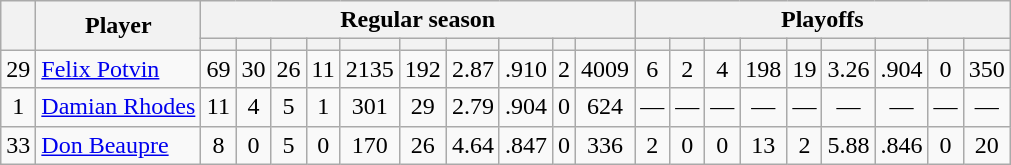<table class="wikitable plainrowheaders" style="text-align:center;">
<tr>
<th scope="col" rowspan="2"></th>
<th scope="col" rowspan="2">Player</th>
<th scope=colgroup colspan=10>Regular season</th>
<th scope=colgroup colspan=9>Playoffs</th>
</tr>
<tr>
<th scope="col"></th>
<th scope="col"></th>
<th scope="col"></th>
<th scope="col"></th>
<th scope="col"></th>
<th scope="col"></th>
<th scope="col"></th>
<th scope="col"></th>
<th scope="col"></th>
<th scope="col"></th>
<th scope="col"></th>
<th scope="col"></th>
<th scope="col"></th>
<th scope="col"></th>
<th scope="col"></th>
<th scope="col"></th>
<th scope="col"></th>
<th scope="col"></th>
<th scope="col"></th>
</tr>
<tr>
<td scope="row">29</td>
<td align="left"><a href='#'>Felix Potvin</a></td>
<td>69</td>
<td>30</td>
<td>26</td>
<td>11</td>
<td>2135</td>
<td>192</td>
<td>2.87</td>
<td>.910</td>
<td>2</td>
<td>4009</td>
<td>6</td>
<td>2</td>
<td>4</td>
<td>198</td>
<td>19</td>
<td>3.26</td>
<td>.904</td>
<td>0</td>
<td>350</td>
</tr>
<tr>
<td scope="row">1</td>
<td align="left"><a href='#'>Damian Rhodes</a></td>
<td>11</td>
<td>4</td>
<td>5</td>
<td>1</td>
<td>301</td>
<td>29</td>
<td>2.79</td>
<td>.904</td>
<td>0</td>
<td>624</td>
<td>—</td>
<td>—</td>
<td>—</td>
<td>—</td>
<td>—</td>
<td>—</td>
<td>—</td>
<td>—</td>
<td>—</td>
</tr>
<tr>
<td scope="row">33</td>
<td align="left"><a href='#'>Don Beaupre</a></td>
<td>8</td>
<td>0</td>
<td>5</td>
<td>0</td>
<td>170</td>
<td>26</td>
<td>4.64</td>
<td>.847</td>
<td>0</td>
<td>336</td>
<td>2</td>
<td>0</td>
<td>0</td>
<td>13</td>
<td>2</td>
<td>5.88</td>
<td>.846</td>
<td>0</td>
<td>20</td>
</tr>
</table>
